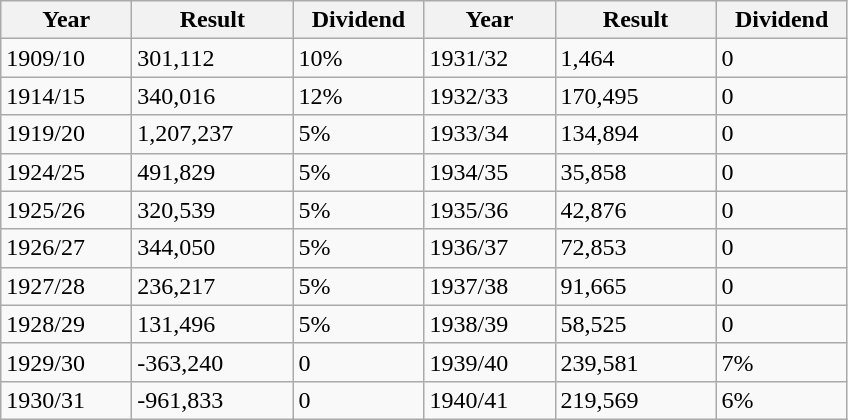<table class="wikitable">
<tr>
<th width="80">Year</th>
<th width="100">Result</th>
<th width="80">Dividend</th>
<th width="80">Year</th>
<th width="100">Result</th>
<th width="80">Dividend</th>
</tr>
<tr>
<td>1909/10</td>
<td>301,112</td>
<td>10%</td>
<td>1931/32</td>
<td>1,464</td>
<td>0</td>
</tr>
<tr>
<td>1914/15</td>
<td>340,016</td>
<td>12%</td>
<td>1932/33</td>
<td>170,495</td>
<td>0</td>
</tr>
<tr>
<td>1919/20</td>
<td>1,207,237</td>
<td>5%</td>
<td>1933/34</td>
<td>134,894</td>
<td>0</td>
</tr>
<tr>
<td>1924/25</td>
<td>491,829</td>
<td>5%</td>
<td>1934/35</td>
<td>35,858</td>
<td>0</td>
</tr>
<tr>
<td>1925/26</td>
<td>320,539</td>
<td>5%</td>
<td>1935/36</td>
<td>42,876</td>
<td>0</td>
</tr>
<tr>
<td>1926/27</td>
<td>344,050</td>
<td>5%</td>
<td>1936/37</td>
<td>72,853</td>
<td>0</td>
</tr>
<tr>
<td>1927/28</td>
<td>236,217</td>
<td>5%</td>
<td>1937/38</td>
<td>91,665</td>
<td>0</td>
</tr>
<tr>
<td>1928/29</td>
<td>131,496</td>
<td>5%</td>
<td>1938/39</td>
<td>58,525</td>
<td>0</td>
</tr>
<tr>
<td>1929/30</td>
<td>-363,240</td>
<td>0</td>
<td>1939/40</td>
<td>239,581</td>
<td>7%</td>
</tr>
<tr>
<td>1930/31</td>
<td>-961,833</td>
<td>0</td>
<td>1940/41</td>
<td>219,569</td>
<td>6%</td>
</tr>
</table>
